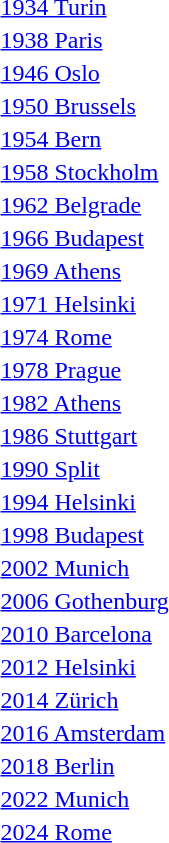<table>
<tr>
<td><a href='#'>1934 Turin</a><br></td>
<td></td>
<td></td>
<td></td>
</tr>
<tr>
<td><a href='#'>1938 Paris</a><br></td>
<td></td>
<td></td>
<td></td>
</tr>
<tr>
<td><a href='#'>1946 Oslo</a><br></td>
<td></td>
<td></td>
<td></td>
</tr>
<tr>
<td><a href='#'>1950 Brussels</a><br></td>
<td></td>
<td></td>
<td></td>
</tr>
<tr>
<td><a href='#'>1954 Bern</a><br></td>
<td></td>
<td></td>
<td></td>
</tr>
<tr>
<td><a href='#'>1958 Stockholm</a><br></td>
<td></td>
<td></td>
<td></td>
</tr>
<tr>
<td><a href='#'>1962 Belgrade</a><br></td>
<td></td>
<td></td>
<td></td>
</tr>
<tr>
<td><a href='#'>1966 Budapest</a><br></td>
<td></td>
<td></td>
<td></td>
</tr>
<tr>
<td><a href='#'>1969 Athens</a><br></td>
<td></td>
<td></td>
<td></td>
</tr>
<tr>
<td><a href='#'>1971 Helsinki</a><br></td>
<td></td>
<td></td>
<td></td>
</tr>
<tr>
<td><a href='#'>1974 Rome</a><br></td>
<td></td>
<td></td>
<td></td>
</tr>
<tr>
<td><a href='#'>1978 Prague</a><br></td>
<td></td>
<td></td>
<td></td>
</tr>
<tr>
<td><a href='#'>1982 Athens</a><br></td>
<td></td>
<td></td>
<td></td>
</tr>
<tr>
<td><a href='#'>1986 Stuttgart</a><br></td>
<td></td>
<td></td>
<td></td>
</tr>
<tr>
<td><a href='#'>1990 Split</a><br></td>
<td></td>
<td></td>
<td></td>
</tr>
<tr>
<td><a href='#'>1994 Helsinki</a><br></td>
<td></td>
<td></td>
<td></td>
</tr>
<tr>
<td><a href='#'>1998 Budapest</a><br></td>
<td></td>
<td></td>
<td></td>
</tr>
<tr>
<td><a href='#'>2002 Munich</a><br></td>
<td></td>
<td></td>
<td></td>
</tr>
<tr>
<td><a href='#'>2006 Gothenburg</a><br></td>
<td></td>
<td></td>
<td></td>
</tr>
<tr>
<td><a href='#'>2010 Barcelona</a><br></td>
<td></td>
<td></td>
<td></td>
</tr>
<tr>
<td><a href='#'>2012 Helsinki</a><br></td>
<td></td>
<td></td>
<td></td>
</tr>
<tr>
<td><a href='#'>2014 Zürich</a><br></td>
<td></td>
<td></td>
<td></td>
</tr>
<tr>
<td><a href='#'>2016 Amsterdam</a><br></td>
<td></td>
<td></td>
<td></td>
</tr>
<tr>
<td><a href='#'>2018 Berlin</a><br></td>
<td></td>
<td></td>
<td></td>
</tr>
<tr>
<td><a href='#'>2022 Munich</a><br></td>
<td></td>
<td></td>
<td></td>
</tr>
<tr>
<td><a href='#'>2024 Rome</a><br></td>
<td></td>
<td></td>
<td></td>
</tr>
</table>
